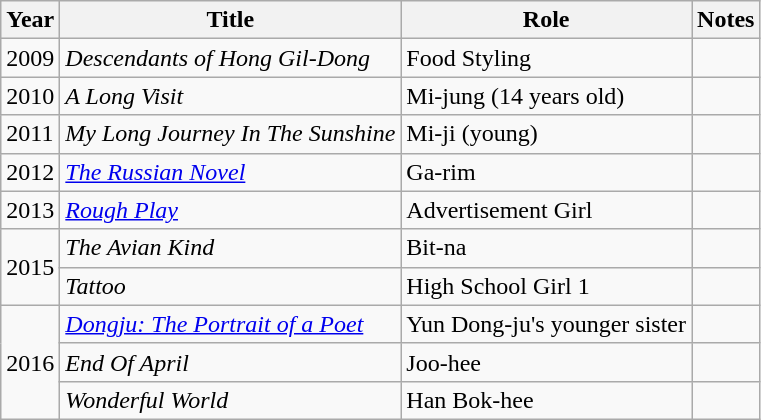<table class="wikitable sortable">
<tr>
<th>Year</th>
<th>Title</th>
<th>Role</th>
<th>Notes</th>
</tr>
<tr>
<td>2009</td>
<td><em>Descendants of Hong Gil-Dong</em></td>
<td>Food Styling</td>
<td></td>
</tr>
<tr>
<td>2010</td>
<td><em>A Long Visit</em></td>
<td>Mi-jung (14 years old)</td>
<td></td>
</tr>
<tr>
<td>2011</td>
<td><em>My Long Journey In The Sunshine</em></td>
<td>Mi-ji (young)</td>
<td></td>
</tr>
<tr>
<td>2012</td>
<td><em><a href='#'>The Russian Novel</a></em></td>
<td>Ga-rim</td>
<td></td>
</tr>
<tr>
<td>2013</td>
<td><em><a href='#'>Rough Play</a></em></td>
<td>Advertisement Girl</td>
<td></td>
</tr>
<tr>
<td rowspan=2>2015</td>
<td><em>The Avian Kind</em></td>
<td>Bit-na</td>
<td></td>
</tr>
<tr>
<td><em>Tattoo</em></td>
<td>High School Girl 1</td>
<td></td>
</tr>
<tr>
<td rowspan=3>2016</td>
<td><em><a href='#'>Dongju: The Portrait of a Poet</a></em></td>
<td>Yun Dong-ju's younger sister</td>
<td></td>
</tr>
<tr>
<td><em>End Of April</em></td>
<td>Joo-hee</td>
<td></td>
</tr>
<tr>
<td><em>Wonderful World</em></td>
<td>Han Bok-hee</td>
<td></td>
</tr>
</table>
